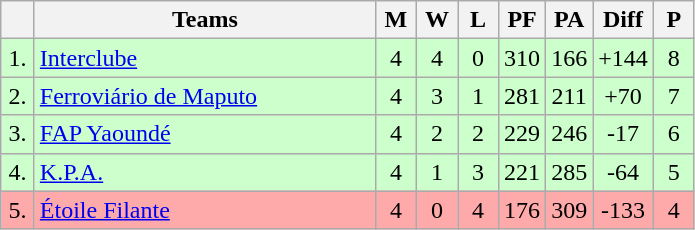<table class="wikitable" style="text-align:center">
<tr>
<th width=15></th>
<th width=220>Teams</th>
<th width=20>M</th>
<th width=20>W</th>
<th width=20>L</th>
<th width=20>PF</th>
<th width=20>PA</th>
<th width=30>Diff</th>
<th width=20>P</th>
</tr>
<tr style="background: #ccffcc;">
<td>1.</td>
<td align=left> <a href='#'>Interclube</a></td>
<td>4</td>
<td>4</td>
<td>0</td>
<td>310</td>
<td>166</td>
<td>+144</td>
<td>8</td>
</tr>
<tr style="background: #ccffcc;">
<td>2.</td>
<td align=left> <a href='#'>Ferroviário de Maputo</a></td>
<td>4</td>
<td>3</td>
<td>1</td>
<td>281</td>
<td>211</td>
<td>+70</td>
<td>7</td>
</tr>
<tr style="background: #ccffcc;">
<td>3.</td>
<td align=left> <a href='#'>FAP Yaoundé</a></td>
<td>4</td>
<td>2</td>
<td>2</td>
<td>229</td>
<td>246</td>
<td>-17</td>
<td>6</td>
</tr>
<tr style="background: #ccffcc;">
<td>4.</td>
<td align=left> <a href='#'>K.P.A.</a></td>
<td>4</td>
<td>1</td>
<td>3</td>
<td>221</td>
<td>285</td>
<td>-64</td>
<td>5</td>
</tr>
<tr style="background: #ffaaaa;">
<td>5.</td>
<td align=left> <a href='#'>Étoile Filante</a></td>
<td>4</td>
<td>0</td>
<td>4</td>
<td>176</td>
<td>309</td>
<td>-133</td>
<td>4</td>
</tr>
</table>
